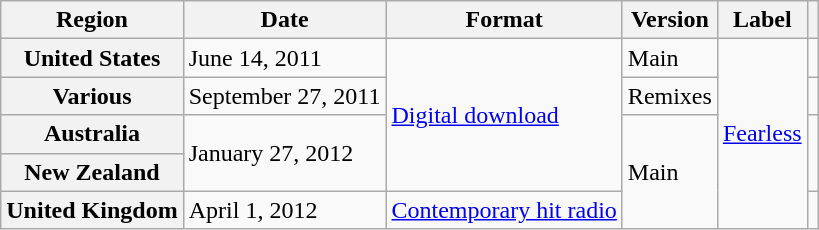<table class="wikitable plainrowheaders">
<tr>
<th scope="col">Region</th>
<th scope="col">Date</th>
<th scope="col">Format</th>
<th scope="col">Version</th>
<th scope="col">Label</th>
<th scope="col"></th>
</tr>
<tr>
<th scope="row">United States</th>
<td>June 14, 2011</td>
<td rowspan="4"><a href='#'>Digital download</a></td>
<td>Main</td>
<td rowspan="5"><a href='#'>Fearless</a></td>
<td align="center"></td>
</tr>
<tr>
<th scope="row">Various</th>
<td>September 27, 2011</td>
<td>Remixes</td>
<td align="center"></td>
</tr>
<tr>
<th scope="row">Australia</th>
<td rowspan="2">January 27, 2012</td>
<td rowspan="3">Main</td>
<td align="center" rowspan="2"></td>
</tr>
<tr>
<th scope="row">New Zealand</th>
</tr>
<tr>
<th scope="row">United Kingdom</th>
<td>April 1, 2012</td>
<td><a href='#'>Contemporary hit radio</a></td>
<td align="center"></td>
</tr>
</table>
